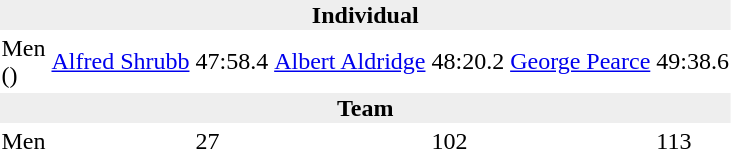<table>
<tr>
<td colspan=7 bgcolor=#eeeeee style=text-align:center;><strong>Individual</strong></td>
</tr>
<tr>
<td>Men<br>()</td>
<td><a href='#'>Alfred Shrubb</a><br></td>
<td>47:58.4</td>
<td><a href='#'>Albert Aldridge</a><br></td>
<td>48:20.2</td>
<td><a href='#'>George Pearce</a><br></td>
<td>49:38.6</td>
</tr>
<tr>
<td colspan=7 bgcolor=#eeeeee style=text-align:center;><strong>Team</strong></td>
</tr>
<tr>
<td>Men</td>
<td></td>
<td>27</td>
<td></td>
<td>102</td>
<td></td>
<td>113</td>
</tr>
</table>
